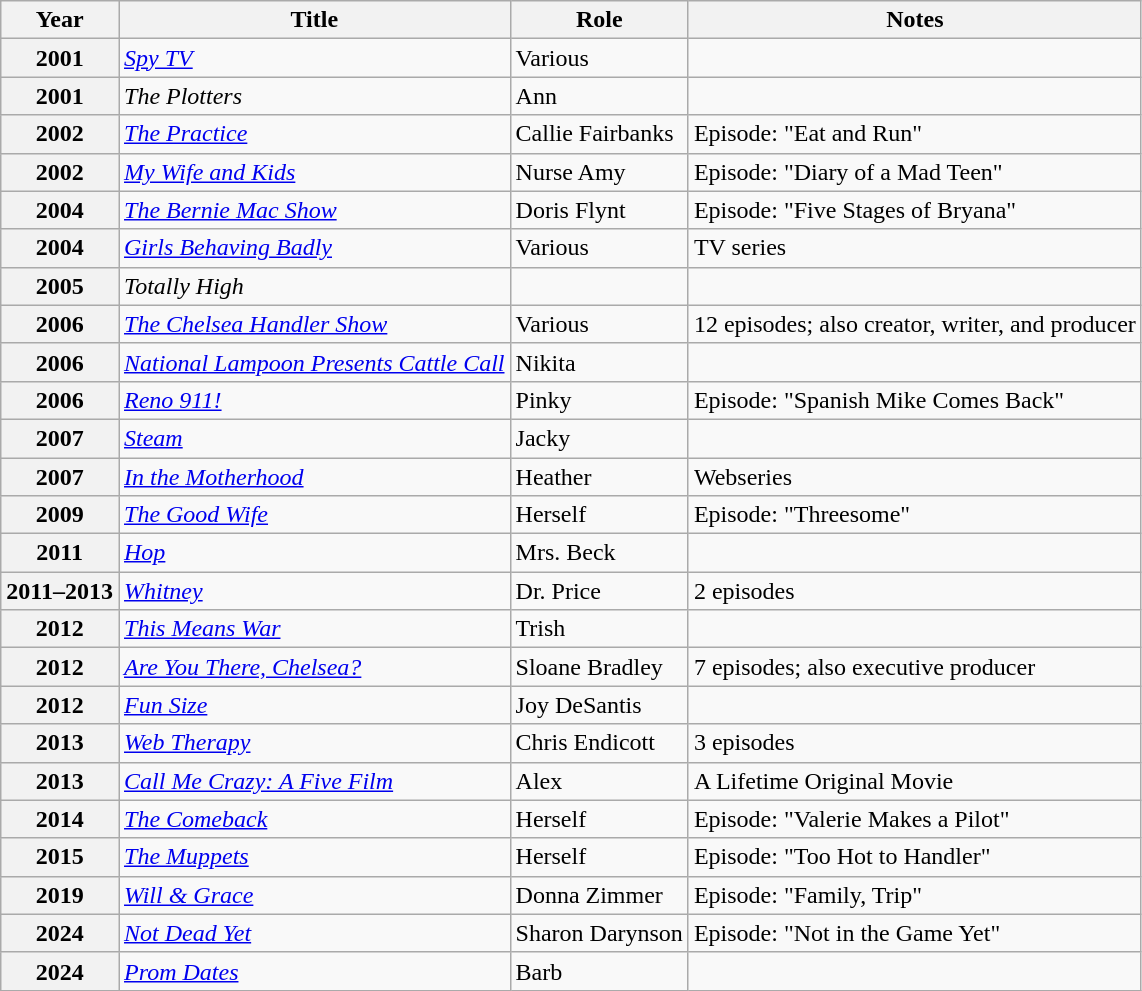<table class="wikitable sortable">
<tr>
<th scope="col">Year</th>
<th scope="col">Title</th>
<th scope="col">Role</th>
<th scope="col" class="unsortable">Notes</th>
</tr>
<tr>
<th scope="row">2001</th>
<td><em><a href='#'>Spy TV</a></em></td>
<td>Various</td>
<td></td>
</tr>
<tr>
<th scope="row">2001</th>
<td><em>The Plotters</em></td>
<td>Ann</td>
<td></td>
</tr>
<tr>
<th scope="row">2002</th>
<td><em><a href='#'>The Practice</a></em></td>
<td>Callie Fairbanks</td>
<td>Episode: "Eat and Run"</td>
</tr>
<tr>
<th scope="row">2002</th>
<td><em><a href='#'>My Wife and Kids</a></em></td>
<td>Nurse Amy</td>
<td>Episode: "Diary of a Mad Teen"</td>
</tr>
<tr>
<th scope="row">2004</th>
<td><em><a href='#'>The Bernie Mac Show</a></em></td>
<td>Doris Flynt</td>
<td>Episode: "Five Stages of Bryana"</td>
</tr>
<tr>
<th scope="row">2004</th>
<td><em><a href='#'>Girls Behaving Badly</a></em></td>
<td>Various</td>
<td>TV series</td>
</tr>
<tr>
<th scope="row">2005</th>
<td><em>Totally High</em></td>
<td></td>
<td></td>
</tr>
<tr>
<th scope="row">2006</th>
<td><em><a href='#'>The Chelsea Handler Show</a></em></td>
<td>Various</td>
<td>12 episodes; also creator, writer, and producer</td>
</tr>
<tr>
<th scope="row">2006</th>
<td><em><a href='#'>National Lampoon Presents Cattle Call</a></em></td>
<td>Nikita</td>
<td></td>
</tr>
<tr>
<th scope="row">2006</th>
<td><em><a href='#'>Reno 911!</a></em></td>
<td>Pinky</td>
<td>Episode: "Spanish Mike Comes Back"</td>
</tr>
<tr>
<th scope="row">2007</th>
<td><em><a href='#'>Steam</a></em></td>
<td>Jacky</td>
<td></td>
</tr>
<tr>
<th scope="row">2007</th>
<td><em><a href='#'>In the Motherhood</a></em></td>
<td>Heather</td>
<td>Webseries</td>
</tr>
<tr>
<th scope="row">2009</th>
<td><em><a href='#'>The Good Wife</a></em></td>
<td>Herself</td>
<td>Episode: "Threesome"</td>
</tr>
<tr>
<th scope="row">2011</th>
<td><em><a href='#'>Hop</a></em></td>
<td>Mrs. Beck</td>
<td></td>
</tr>
<tr>
<th scope="row">2011–2013</th>
<td><em><a href='#'>Whitney</a></em></td>
<td>Dr. Price</td>
<td>2 episodes</td>
</tr>
<tr>
<th scope="row">2012</th>
<td><em><a href='#'>This Means War</a></em></td>
<td>Trish</td>
<td></td>
</tr>
<tr>
<th scope="row">2012</th>
<td><em><a href='#'>Are You There, Chelsea?</a></em></td>
<td>Sloane Bradley</td>
<td>7 episodes; also executive producer</td>
</tr>
<tr>
<th scope="row">2012</th>
<td><em><a href='#'>Fun Size</a></em></td>
<td>Joy DeSantis</td>
<td></td>
</tr>
<tr>
<th scope="row">2013</th>
<td><em><a href='#'>Web Therapy</a></em></td>
<td>Chris Endicott</td>
<td>3 episodes</td>
</tr>
<tr>
<th scope="row">2013</th>
<td><em><a href='#'>Call Me Crazy: A Five Film</a></em></td>
<td>Alex</td>
<td>A Lifetime Original Movie</td>
</tr>
<tr>
<th scope="row">2014</th>
<td><em><a href='#'>The Comeback</a></em></td>
<td>Herself</td>
<td>Episode: "Valerie Makes a Pilot"</td>
</tr>
<tr>
<th scope="row">2015</th>
<td><em><a href='#'>The Muppets</a></em></td>
<td>Herself</td>
<td>Episode: "Too Hot to Handler"</td>
</tr>
<tr>
<th scope="row">2019</th>
<td><em><a href='#'>Will & Grace</a></em></td>
<td>Donna Zimmer</td>
<td>Episode: "Family, Trip"</td>
</tr>
<tr>
<th scope="row">2024</th>
<td><em><a href='#'>Not Dead Yet</a></em></td>
<td>Sharon Darynson</td>
<td>Episode: "Not in the Game Yet"</td>
</tr>
<tr>
<th scope="row">2024</th>
<td><em><a href='#'>Prom Dates</a></em></td>
<td>Barb</td>
<td></td>
</tr>
</table>
